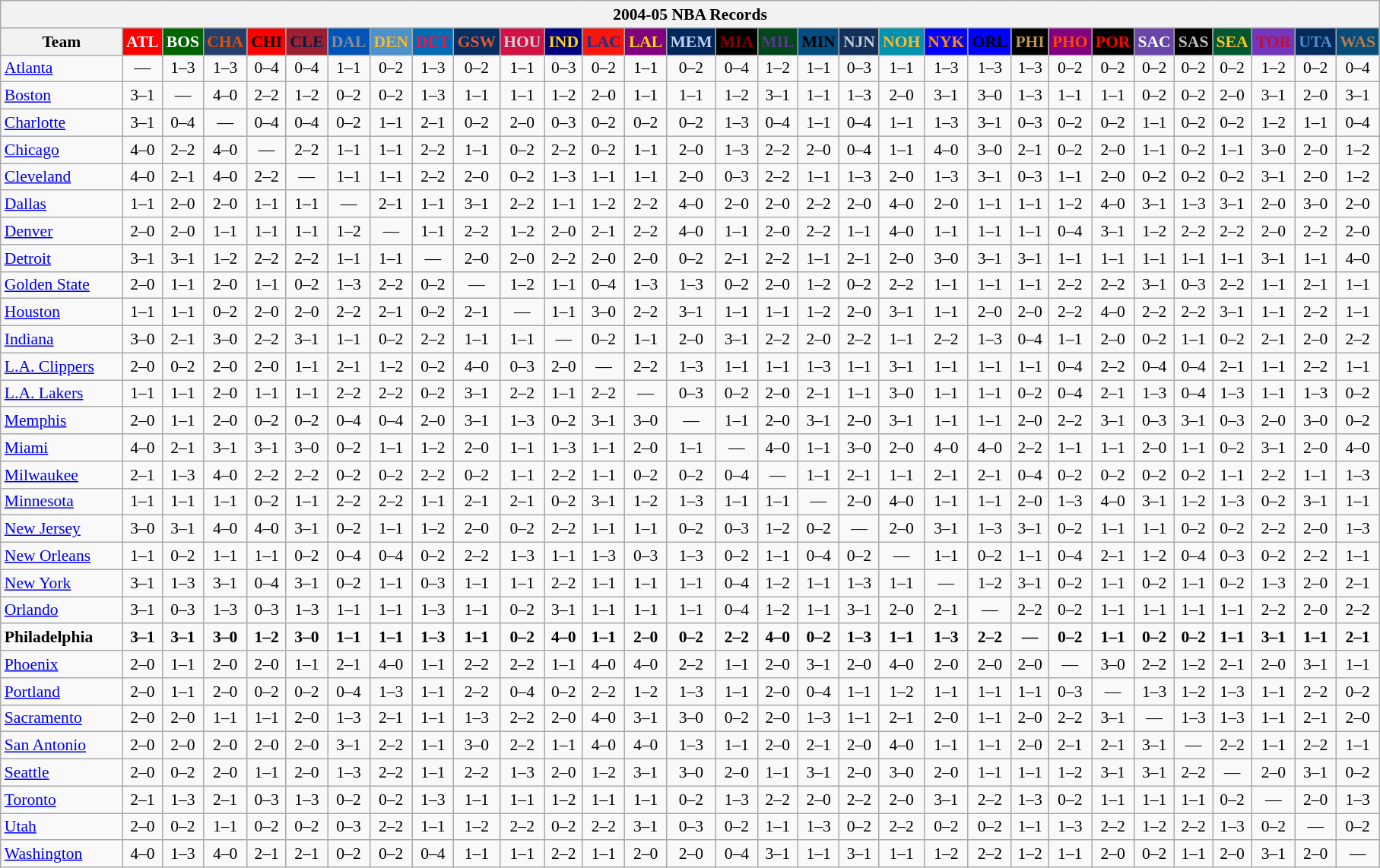<table class="wikitable" style="font-size:90%; text-align:center;">
<tr>
<th colspan=31>2004-05 NBA Records</th>
</tr>
<tr>
<th width=100>Team</th>
<th style="background:#FF0000;color:#FFFFFF;width=35">ATL</th>
<th style="background:#006400;color:#FFFFFF;width=35">BOS</th>
<th style="background:#253E6A;color:#DF5106;width=35">CHA</th>
<th style="background:#FF0000;color:#000000;width=35">CHI</th>
<th style="background:#9F1F32;color:#001D43;width=35">CLE</th>
<th style="background:#0055BA;color:#898D8F;width=35">DAL</th>
<th style="background:#4C92CC;color:#FDB827;width=35">DEN</th>
<th style="background:#006BB7;color:#ED164B;width=35">DET</th>
<th style="background:#072E63;color:#DC5A34;width=35">GSW</th>
<th style="background:#D31145;color:#CBD4D8;width=35">HOU</th>
<th style="background:#000080;color:#FFD700;width=35">IND</th>
<th style="background:#F9160D;color:#1A2E8B;width=35">LAC</th>
<th style="background:#800080;color:#FFD700;width=35">LAL</th>
<th style="background:#00265B;color:#BAD1EB;width=35">MEM</th>
<th style="background:#000000;color:#8B0000;width=35">MIA</th>
<th style="background:#00471B;color:#5C378A;width=35">MIL</th>
<th style="background:#044D80;color:#000000;width=35">MIN</th>
<th style="background:#12305B;color:#C4CED4;width=35">NJN</th>
<th style="background:#0093B1;color:#FDB827;width=35">NOH</th>
<th style="background:#0000FF;color:#FF8C00;width=35">NYK</th>
<th style="background:#0000FF;color:#000000;width=35">ORL</th>
<th style="background:#000000;color:#BB9754;width=35">PHI</th>
<th style="background:#800080;color:#FF4500;width=35">PHO</th>
<th style="background:#000000;color:#FF0000;width=35">POR</th>
<th style="background:#6846A8;color:#FFFFFF;width=35">SAC</th>
<th style="background:#000000;color:#C0C0C0;width=35">SAS</th>
<th style="background:#005831;color:#FFC322;width=35">SEA</th>
<th style="background:#7436BF;color:#BE0F34;width=35">TOR</th>
<th style="background:#042A5C;color:#4C8ECC;width=35">UTA</th>
<th style="background:#044D7D;color:#BC7A44;width=35">WAS</th>
</tr>
<tr>
<td style="text-align:left;"><a href='#'>Atlanta</a></td>
<td>—</td>
<td>1–3</td>
<td>1–3</td>
<td>0–4</td>
<td>0–4</td>
<td>1–1</td>
<td>0–2</td>
<td>1–3</td>
<td>0–2</td>
<td>1–1</td>
<td>0–3</td>
<td>0–2</td>
<td>1–1</td>
<td>0–2</td>
<td>0–4</td>
<td>1–2</td>
<td>1–1</td>
<td>0–3</td>
<td>1–1</td>
<td>1–3</td>
<td>1–3</td>
<td>1–3</td>
<td>0–2</td>
<td>0–2</td>
<td>0–2</td>
<td>0–2</td>
<td>0–2</td>
<td>1–2</td>
<td>0–2</td>
<td>0–4</td>
</tr>
<tr>
<td style="text-align:left;"><a href='#'>Boston</a></td>
<td>3–1</td>
<td>—</td>
<td>4–0</td>
<td>2–2</td>
<td>1–2</td>
<td>0–2</td>
<td>0–2</td>
<td>1–3</td>
<td>1–1</td>
<td>1–1</td>
<td>1–2</td>
<td>2–0</td>
<td>1–1</td>
<td>1–1</td>
<td>1–2</td>
<td>3–1</td>
<td>1–1</td>
<td>1–3</td>
<td>2–0</td>
<td>3–1</td>
<td>3–0</td>
<td>1–3</td>
<td>1–1</td>
<td>1–1</td>
<td>0–2</td>
<td>0–2</td>
<td>2–0</td>
<td>3–1</td>
<td>2–0</td>
<td>3–1</td>
</tr>
<tr>
<td style="text-align:left;"><a href='#'>Charlotte</a></td>
<td>3–1</td>
<td>0–4</td>
<td>—</td>
<td>0–4</td>
<td>0–4</td>
<td>0–2</td>
<td>1–1</td>
<td>2–1</td>
<td>0–2</td>
<td>2–0</td>
<td>0–3</td>
<td>0–2</td>
<td>0–2</td>
<td>0–2</td>
<td>1–3</td>
<td>0–4</td>
<td>1–1</td>
<td>0–4</td>
<td>1–1</td>
<td>1–3</td>
<td>3–1</td>
<td>0–3</td>
<td>0–2</td>
<td>0–2</td>
<td>1–1</td>
<td>0–2</td>
<td>0–2</td>
<td>1–2</td>
<td>1–1</td>
<td>0–4</td>
</tr>
<tr>
<td style="text-align:left;"><a href='#'>Chicago</a></td>
<td>4–0</td>
<td>2–2</td>
<td>4–0</td>
<td>—</td>
<td>2–2</td>
<td>1–1</td>
<td>1–1</td>
<td>2–2</td>
<td>1–1</td>
<td>0–2</td>
<td>2–2</td>
<td>0–2</td>
<td>1–1</td>
<td>2–0</td>
<td>1–3</td>
<td>2–2</td>
<td>2–0</td>
<td>0–4</td>
<td>1–1</td>
<td>4–0</td>
<td>3–0</td>
<td>2–1</td>
<td>0–2</td>
<td>2–0</td>
<td>1–1</td>
<td>0–2</td>
<td>1–1</td>
<td>3–0</td>
<td>2–0</td>
<td>1–2</td>
</tr>
<tr>
<td style="text-align:left;"><a href='#'>Cleveland</a></td>
<td>4–0</td>
<td>2–1</td>
<td>4–0</td>
<td>2–2</td>
<td>—</td>
<td>1–1</td>
<td>1–1</td>
<td>2–2</td>
<td>2–0</td>
<td>0–2</td>
<td>1–3</td>
<td>1–1</td>
<td>1–1</td>
<td>2–0</td>
<td>0–3</td>
<td>2–2</td>
<td>1–1</td>
<td>1–3</td>
<td>2–0</td>
<td>1–3</td>
<td>3–1</td>
<td>0–3</td>
<td>1–1</td>
<td>2–0</td>
<td>0–2</td>
<td>0–2</td>
<td>0–2</td>
<td>3–1</td>
<td>2–0</td>
<td>1–2</td>
</tr>
<tr>
<td style="text-align:left;"><a href='#'>Dallas</a></td>
<td>1–1</td>
<td>2–0</td>
<td>2–0</td>
<td>1–1</td>
<td>1–1</td>
<td>—</td>
<td>2–1</td>
<td>1–1</td>
<td>3–1</td>
<td>2–2</td>
<td>1–1</td>
<td>1–2</td>
<td>2–2</td>
<td>4–0</td>
<td>2–0</td>
<td>2–0</td>
<td>2–2</td>
<td>2–0</td>
<td>4–0</td>
<td>2–0</td>
<td>1–1</td>
<td>1–1</td>
<td>1–2</td>
<td>4–0</td>
<td>3–1</td>
<td>1–3</td>
<td>3–1</td>
<td>2–0</td>
<td>3–0</td>
<td>2–0</td>
</tr>
<tr>
<td style="text-align:left;"><a href='#'>Denver</a></td>
<td>2–0</td>
<td>2–0</td>
<td>1–1</td>
<td>1–1</td>
<td>1–1</td>
<td>1–2</td>
<td>—</td>
<td>1–1</td>
<td>2–2</td>
<td>1–2</td>
<td>2–0</td>
<td>2–1</td>
<td>2–2</td>
<td>4–0</td>
<td>1–1</td>
<td>2–0</td>
<td>2–2</td>
<td>1–1</td>
<td>4–0</td>
<td>1–1</td>
<td>1–1</td>
<td>1–1</td>
<td>0–4</td>
<td>3–1</td>
<td>1–2</td>
<td>2–2</td>
<td>2–2</td>
<td>2–0</td>
<td>2–2</td>
<td>2–0</td>
</tr>
<tr>
<td style="text-align:left;"><a href='#'>Detroit</a></td>
<td>3–1</td>
<td>3–1</td>
<td>1–2</td>
<td>2–2</td>
<td>2–2</td>
<td>1–1</td>
<td>1–1</td>
<td>—</td>
<td>2–0</td>
<td>2–0</td>
<td>2–2</td>
<td>2–0</td>
<td>2–0</td>
<td>0–2</td>
<td>2–1</td>
<td>2–2</td>
<td>1–1</td>
<td>2–1</td>
<td>2–0</td>
<td>3–0</td>
<td>3–1</td>
<td>3–1</td>
<td>1–1</td>
<td>1–1</td>
<td>1–1</td>
<td>1–1</td>
<td>1–1</td>
<td>3–1</td>
<td>1–1</td>
<td>4–0</td>
</tr>
<tr>
<td style="text-align:left;"><a href='#'>Golden State</a></td>
<td>2–0</td>
<td>1–1</td>
<td>2–0</td>
<td>1–1</td>
<td>0–2</td>
<td>1–3</td>
<td>2–2</td>
<td>0–2</td>
<td>—</td>
<td>1–2</td>
<td>1–1</td>
<td>0–4</td>
<td>1–3</td>
<td>1–3</td>
<td>0–2</td>
<td>2–0</td>
<td>1–2</td>
<td>0–2</td>
<td>2–2</td>
<td>1–1</td>
<td>1–1</td>
<td>1–1</td>
<td>2–2</td>
<td>2–2</td>
<td>3–1</td>
<td>0–3</td>
<td>2–2</td>
<td>1–1</td>
<td>2–1</td>
<td>1–1</td>
</tr>
<tr>
<td style="text-align:left;"><a href='#'>Houston</a></td>
<td>1–1</td>
<td>1–1</td>
<td>0–2</td>
<td>2–0</td>
<td>2–0</td>
<td>2–2</td>
<td>2–1</td>
<td>0–2</td>
<td>2–1</td>
<td>—</td>
<td>1–1</td>
<td>3–0</td>
<td>2–2</td>
<td>3–1</td>
<td>1–1</td>
<td>1–1</td>
<td>1–2</td>
<td>2–0</td>
<td>3–1</td>
<td>1–1</td>
<td>2–0</td>
<td>2–0</td>
<td>2–2</td>
<td>4–0</td>
<td>2–2</td>
<td>2–2</td>
<td>3–1</td>
<td>1–1</td>
<td>2–2</td>
<td>1–1</td>
</tr>
<tr>
<td style="text-align:left;"><a href='#'>Indiana</a></td>
<td>3–0</td>
<td>2–1</td>
<td>3–0</td>
<td>2–2</td>
<td>3–1</td>
<td>1–1</td>
<td>0–2</td>
<td>2–2</td>
<td>1–1</td>
<td>1–1</td>
<td>—</td>
<td>0–2</td>
<td>1–1</td>
<td>2–0</td>
<td>3–1</td>
<td>2–2</td>
<td>2–0</td>
<td>2–2</td>
<td>1–1</td>
<td>2–2</td>
<td>1–3</td>
<td>0–4</td>
<td>1–1</td>
<td>2–0</td>
<td>0–2</td>
<td>1–1</td>
<td>0–2</td>
<td>2–1</td>
<td>2–0</td>
<td>2–2</td>
</tr>
<tr>
<td style="text-align:left;"><a href='#'>L.A. Clippers</a></td>
<td>2–0</td>
<td>0–2</td>
<td>2–0</td>
<td>2–0</td>
<td>1–1</td>
<td>2–1</td>
<td>1–2</td>
<td>0–2</td>
<td>4–0</td>
<td>0–3</td>
<td>2–0</td>
<td>—</td>
<td>2–2</td>
<td>1–3</td>
<td>1–1</td>
<td>1–1</td>
<td>1–3</td>
<td>1–1</td>
<td>3–1</td>
<td>1–1</td>
<td>1–1</td>
<td>1–1</td>
<td>0–4</td>
<td>2–2</td>
<td>0–4</td>
<td>0–4</td>
<td>2–1</td>
<td>1–1</td>
<td>2–2</td>
<td>1–1</td>
</tr>
<tr>
<td style="text-align:left;"><a href='#'>L.A. Lakers</a></td>
<td>1–1</td>
<td>1–1</td>
<td>2–0</td>
<td>1–1</td>
<td>1–1</td>
<td>2–2</td>
<td>2–2</td>
<td>0–2</td>
<td>3–1</td>
<td>2–2</td>
<td>1–1</td>
<td>2–2</td>
<td>—</td>
<td>0–3</td>
<td>0–2</td>
<td>2–0</td>
<td>2–1</td>
<td>1–1</td>
<td>3–0</td>
<td>1–1</td>
<td>1–1</td>
<td>0–2</td>
<td>0–4</td>
<td>2–1</td>
<td>1–3</td>
<td>0–4</td>
<td>1–3</td>
<td>1–1</td>
<td>1–3</td>
<td>0–2</td>
</tr>
<tr>
<td style="text-align:left;"><a href='#'>Memphis</a></td>
<td>2–0</td>
<td>1–1</td>
<td>2–0</td>
<td>0–2</td>
<td>0–2</td>
<td>0–4</td>
<td>0–4</td>
<td>2–0</td>
<td>3–1</td>
<td>1–3</td>
<td>0–2</td>
<td>3–1</td>
<td>3–0</td>
<td>—</td>
<td>1–1</td>
<td>2–0</td>
<td>3–1</td>
<td>2–0</td>
<td>3–1</td>
<td>1–1</td>
<td>1–1</td>
<td>2–0</td>
<td>2–2</td>
<td>3–1</td>
<td>0–3</td>
<td>3–1</td>
<td>0–3</td>
<td>2–0</td>
<td>3–0</td>
<td>0–2</td>
</tr>
<tr>
<td style="text-align:left;"><a href='#'>Miami</a></td>
<td>4–0</td>
<td>2–1</td>
<td>3–1</td>
<td>3–1</td>
<td>3–0</td>
<td>0–2</td>
<td>1–1</td>
<td>1–2</td>
<td>2–0</td>
<td>1–1</td>
<td>1–3</td>
<td>1–1</td>
<td>2–0</td>
<td>1–1</td>
<td>—</td>
<td>4–0</td>
<td>1–1</td>
<td>3–0</td>
<td>2–0</td>
<td>4–0</td>
<td>4–0</td>
<td>2–2</td>
<td>1–1</td>
<td>1–1</td>
<td>2–0</td>
<td>1–1</td>
<td>0–2</td>
<td>3–1</td>
<td>2–0</td>
<td>4–0</td>
</tr>
<tr>
<td style="text-align:left;"><a href='#'>Milwaukee</a></td>
<td>2–1</td>
<td>1–3</td>
<td>4–0</td>
<td>2–2</td>
<td>2–2</td>
<td>0–2</td>
<td>0–2</td>
<td>2–2</td>
<td>0–2</td>
<td>1–1</td>
<td>2–2</td>
<td>1–1</td>
<td>0–2</td>
<td>0–2</td>
<td>0–4</td>
<td>—</td>
<td>1–1</td>
<td>2–1</td>
<td>1–1</td>
<td>2–1</td>
<td>2–1</td>
<td>0–4</td>
<td>0–2</td>
<td>0–2</td>
<td>0–2</td>
<td>0–2</td>
<td>1–1</td>
<td>2–2</td>
<td>1–1</td>
<td>1–3</td>
</tr>
<tr>
<td style="text-align:left;"><a href='#'>Minnesota</a></td>
<td>1–1</td>
<td>1–1</td>
<td>1–1</td>
<td>0–2</td>
<td>1–1</td>
<td>2–2</td>
<td>2–2</td>
<td>1–1</td>
<td>2–1</td>
<td>2–1</td>
<td>0–2</td>
<td>3–1</td>
<td>1–2</td>
<td>1–3</td>
<td>1–1</td>
<td>1–1</td>
<td>—</td>
<td>2–0</td>
<td>4–0</td>
<td>1–1</td>
<td>1–1</td>
<td>2–0</td>
<td>1–3</td>
<td>4–0</td>
<td>3–1</td>
<td>1–2</td>
<td>1–3</td>
<td>0–2</td>
<td>3–1</td>
<td>1–1</td>
</tr>
<tr>
<td style="text-align:left;"><a href='#'>New Jersey</a></td>
<td>3–0</td>
<td>3–1</td>
<td>4–0</td>
<td>4–0</td>
<td>3–1</td>
<td>0–2</td>
<td>1–1</td>
<td>1–2</td>
<td>2–0</td>
<td>0–2</td>
<td>2–2</td>
<td>1–1</td>
<td>1–1</td>
<td>0–2</td>
<td>0–3</td>
<td>1–2</td>
<td>0–2</td>
<td>—</td>
<td>2–0</td>
<td>3–1</td>
<td>1–3</td>
<td>3–1</td>
<td>0–2</td>
<td>1–1</td>
<td>1–1</td>
<td>0–2</td>
<td>0–2</td>
<td>2–2</td>
<td>2–0</td>
<td>1–3</td>
</tr>
<tr>
<td style="text-align:left;"><a href='#'>New Orleans</a></td>
<td>1–1</td>
<td>0–2</td>
<td>1–1</td>
<td>1–1</td>
<td>0–2</td>
<td>0–4</td>
<td>0–4</td>
<td>0–2</td>
<td>2–2</td>
<td>1–3</td>
<td>1–1</td>
<td>1–3</td>
<td>0–3</td>
<td>1–3</td>
<td>0–2</td>
<td>1–1</td>
<td>0–4</td>
<td>0–2</td>
<td>—</td>
<td>1–1</td>
<td>0–2</td>
<td>1–1</td>
<td>0–4</td>
<td>2–1</td>
<td>1–2</td>
<td>0–4</td>
<td>0–3</td>
<td>0–2</td>
<td>2–2</td>
<td>1–1</td>
</tr>
<tr>
<td style="text-align:left;"><a href='#'>New York</a></td>
<td>3–1</td>
<td>1–3</td>
<td>3–1</td>
<td>0–4</td>
<td>3–1</td>
<td>0–2</td>
<td>1–1</td>
<td>0–3</td>
<td>1–1</td>
<td>1–1</td>
<td>2–2</td>
<td>1–1</td>
<td>1–1</td>
<td>1–1</td>
<td>0–4</td>
<td>1–2</td>
<td>1–1</td>
<td>1–3</td>
<td>1–1</td>
<td>—</td>
<td>1–2</td>
<td>3–1</td>
<td>0–2</td>
<td>1–1</td>
<td>0–2</td>
<td>1–1</td>
<td>0–2</td>
<td>1–3</td>
<td>2–0</td>
<td>2–1</td>
</tr>
<tr>
<td style="text-align:left;"><a href='#'>Orlando</a></td>
<td>3–1</td>
<td>0–3</td>
<td>1–3</td>
<td>0–3</td>
<td>1–3</td>
<td>1–1</td>
<td>1–1</td>
<td>1–3</td>
<td>1–1</td>
<td>0–2</td>
<td>3–1</td>
<td>1–1</td>
<td>1–1</td>
<td>1–1</td>
<td>0–4</td>
<td>1–2</td>
<td>1–1</td>
<td>3–1</td>
<td>2–0</td>
<td>2–1</td>
<td>—</td>
<td>2–2</td>
<td>0–2</td>
<td>1–1</td>
<td>1–1</td>
<td>1–1</td>
<td>1–1</td>
<td>2–2</td>
<td>2–0</td>
<td>2–2</td>
</tr>
<tr style="font-weight:bold">
<td style="text-align:left;">Philadelphia</td>
<td>3–1</td>
<td>3–1</td>
<td>3–0</td>
<td>1–2</td>
<td>3–0</td>
<td>1–1</td>
<td>1–1</td>
<td>1–3</td>
<td>1–1</td>
<td>0–2</td>
<td>4–0</td>
<td>1–1</td>
<td>2–0</td>
<td>0–2</td>
<td>2–2</td>
<td>4–0</td>
<td>0–2</td>
<td>1–3</td>
<td>1–1</td>
<td>1–3</td>
<td>2–2</td>
<td>—</td>
<td>0–2</td>
<td>1–1</td>
<td>0–2</td>
<td>0–2</td>
<td>1–1</td>
<td>3–1</td>
<td>1–1</td>
<td>2–1</td>
</tr>
<tr>
<td style="text-align:left;"><a href='#'>Phoenix</a></td>
<td>2–0</td>
<td>1–1</td>
<td>2–0</td>
<td>2–0</td>
<td>1–1</td>
<td>2–1</td>
<td>4–0</td>
<td>1–1</td>
<td>2–2</td>
<td>2–2</td>
<td>1–1</td>
<td>4–0</td>
<td>4–0</td>
<td>2–2</td>
<td>1–1</td>
<td>2–0</td>
<td>3–1</td>
<td>2–0</td>
<td>4–0</td>
<td>2–0</td>
<td>2–0</td>
<td>2–0</td>
<td>—</td>
<td>3–0</td>
<td>2–2</td>
<td>1–2</td>
<td>2–1</td>
<td>2–0</td>
<td>3–1</td>
<td>1–1</td>
</tr>
<tr>
<td style="text-align:left;"><a href='#'>Portland</a></td>
<td>2–0</td>
<td>1–1</td>
<td>2–0</td>
<td>0–2</td>
<td>0–2</td>
<td>0–4</td>
<td>1–3</td>
<td>1–1</td>
<td>2–2</td>
<td>0–4</td>
<td>0–2</td>
<td>2–2</td>
<td>1–2</td>
<td>1–3</td>
<td>1–1</td>
<td>2–0</td>
<td>0–4</td>
<td>1–1</td>
<td>1–2</td>
<td>1–1</td>
<td>1–1</td>
<td>1–1</td>
<td>0–3</td>
<td>—</td>
<td>1–3</td>
<td>1–2</td>
<td>1–3</td>
<td>1–1</td>
<td>2–2</td>
<td>0–2</td>
</tr>
<tr>
<td style="text-align:left;"><a href='#'>Sacramento</a></td>
<td>2–0</td>
<td>2–0</td>
<td>1–1</td>
<td>1–1</td>
<td>2–0</td>
<td>1–3</td>
<td>2–1</td>
<td>1–1</td>
<td>1–3</td>
<td>2–2</td>
<td>2–0</td>
<td>4–0</td>
<td>3–1</td>
<td>3–0</td>
<td>0–2</td>
<td>2–0</td>
<td>1–3</td>
<td>1–1</td>
<td>2–1</td>
<td>2–0</td>
<td>1–1</td>
<td>2–0</td>
<td>2–2</td>
<td>3–1</td>
<td>—</td>
<td>1–3</td>
<td>1–3</td>
<td>1–1</td>
<td>2–1</td>
<td>2–0</td>
</tr>
<tr>
<td style="text-align:left;"><a href='#'>San Antonio</a></td>
<td>2–0</td>
<td>2–0</td>
<td>2–0</td>
<td>2–0</td>
<td>2–0</td>
<td>3–1</td>
<td>2–2</td>
<td>1–1</td>
<td>3–0</td>
<td>2–2</td>
<td>1–1</td>
<td>4–0</td>
<td>4–0</td>
<td>1–3</td>
<td>1–1</td>
<td>2–0</td>
<td>2–1</td>
<td>2–0</td>
<td>4–0</td>
<td>1–1</td>
<td>1–1</td>
<td>2–0</td>
<td>2–1</td>
<td>2–1</td>
<td>3–1</td>
<td>—</td>
<td>2–2</td>
<td>1–1</td>
<td>2–2</td>
<td>1–1</td>
</tr>
<tr>
<td style="text-align:left;"><a href='#'>Seattle</a></td>
<td>2–0</td>
<td>0–2</td>
<td>2–0</td>
<td>1–1</td>
<td>2–0</td>
<td>1–3</td>
<td>2–2</td>
<td>1–1</td>
<td>2–2</td>
<td>1–3</td>
<td>2–0</td>
<td>1–2</td>
<td>3–1</td>
<td>3–0</td>
<td>2–0</td>
<td>1–1</td>
<td>3–1</td>
<td>2–0</td>
<td>3–0</td>
<td>2–0</td>
<td>1–1</td>
<td>1–1</td>
<td>1–2</td>
<td>3–1</td>
<td>3–1</td>
<td>2–2</td>
<td>—</td>
<td>2–0</td>
<td>3–1</td>
<td>0–2</td>
</tr>
<tr>
<td style="text-align:left;"><a href='#'>Toronto</a></td>
<td>2–1</td>
<td>1–3</td>
<td>2–1</td>
<td>0–3</td>
<td>1–3</td>
<td>0–2</td>
<td>0–2</td>
<td>1–3</td>
<td>1–1</td>
<td>1–1</td>
<td>1–2</td>
<td>1–1</td>
<td>1–1</td>
<td>0–2</td>
<td>1–3</td>
<td>2–2</td>
<td>2–0</td>
<td>2–2</td>
<td>2–0</td>
<td>3–1</td>
<td>2–2</td>
<td>1–3</td>
<td>0–2</td>
<td>1–1</td>
<td>1–1</td>
<td>1–1</td>
<td>0–2</td>
<td>—</td>
<td>2–0</td>
<td>1–3</td>
</tr>
<tr>
<td style="text-align:left;"><a href='#'>Utah</a></td>
<td>2–0</td>
<td>0–2</td>
<td>1–1</td>
<td>0–2</td>
<td>0–2</td>
<td>0–3</td>
<td>2–2</td>
<td>1–1</td>
<td>1–2</td>
<td>2–2</td>
<td>0–2</td>
<td>2–2</td>
<td>3–1</td>
<td>0–3</td>
<td>0–2</td>
<td>1–1</td>
<td>1–3</td>
<td>0–2</td>
<td>2–2</td>
<td>0–2</td>
<td>0–2</td>
<td>1–1</td>
<td>1–3</td>
<td>2–2</td>
<td>1–2</td>
<td>2–2</td>
<td>1–3</td>
<td>0–2</td>
<td>—</td>
<td>0–2</td>
</tr>
<tr>
<td style="text-align:left;"><a href='#'>Washington</a></td>
<td>4–0</td>
<td>1–3</td>
<td>4–0</td>
<td>2–1</td>
<td>2–1</td>
<td>0–2</td>
<td>0–2</td>
<td>0–4</td>
<td>1–1</td>
<td>1–1</td>
<td>2–2</td>
<td>1–1</td>
<td>2–0</td>
<td>2–0</td>
<td>0–4</td>
<td>3–1</td>
<td>1–1</td>
<td>3–1</td>
<td>1–1</td>
<td>1–2</td>
<td>2–2</td>
<td>1–2</td>
<td>1–1</td>
<td>2–0</td>
<td>0–2</td>
<td>1–1</td>
<td>2–0</td>
<td>3–1</td>
<td>2–0</td>
<td>—</td>
</tr>
</table>
